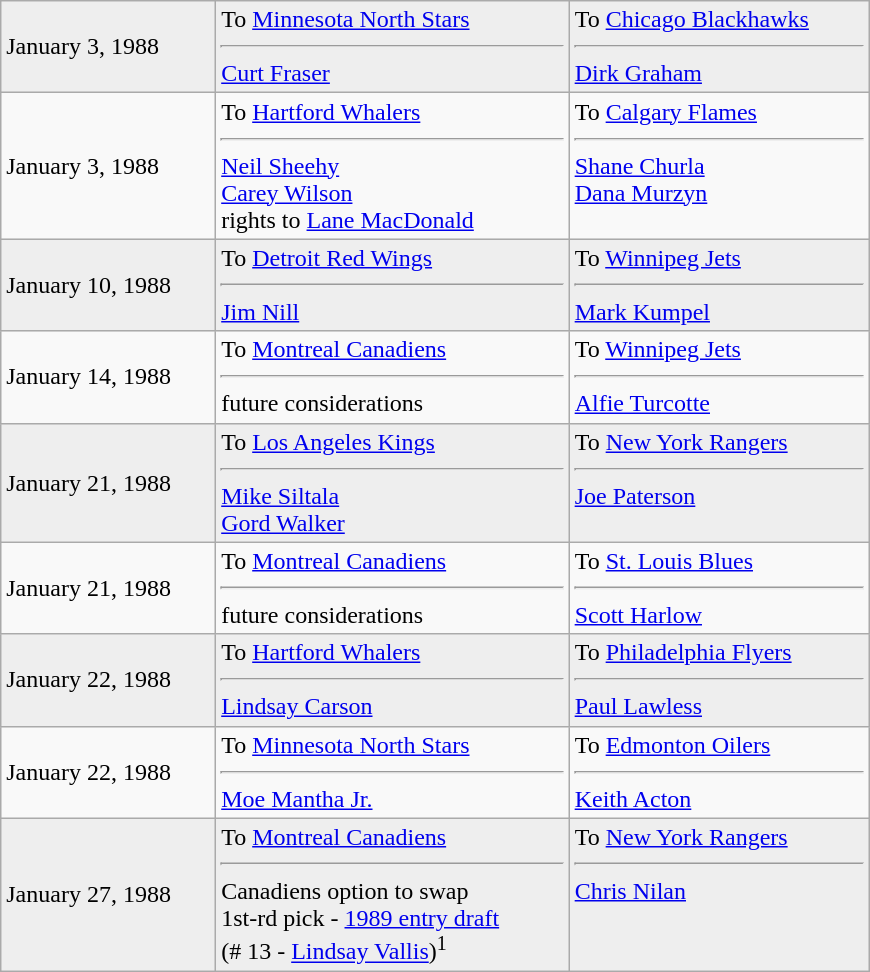<table class="wikitable" style="border:1px solid #999; width:580px;">
<tr style="background:#eee;">
<td>January 3, 1988</td>
<td valign="top">To <a href='#'>Minnesota North Stars</a><hr><a href='#'>Curt Fraser</a></td>
<td valign="top">To <a href='#'>Chicago Blackhawks</a><hr><a href='#'>Dirk Graham</a></td>
</tr>
<tr>
<td>January 3, 1988</td>
<td valign="top">To <a href='#'>Hartford Whalers</a><hr><a href='#'>Neil Sheehy</a><br><a href='#'>Carey Wilson</a><br>rights to <a href='#'>Lane MacDonald</a></td>
<td valign="top">To <a href='#'>Calgary Flames</a><hr><a href='#'>Shane Churla</a><br><a href='#'>Dana Murzyn</a></td>
</tr>
<tr style="background:#eee;">
<td>January 10, 1988</td>
<td valign="top">To <a href='#'>Detroit Red Wings</a><hr><a href='#'>Jim Nill</a></td>
<td valign="top">To <a href='#'>Winnipeg Jets</a><hr><a href='#'>Mark Kumpel</a></td>
</tr>
<tr>
<td>January 14, 1988</td>
<td valign="top">To <a href='#'>Montreal Canadiens</a><hr>future considerations</td>
<td valign="top">To <a href='#'>Winnipeg Jets</a><hr><a href='#'>Alfie Turcotte</a></td>
</tr>
<tr style="background:#eee;">
<td>January 21, 1988</td>
<td valign="top">To <a href='#'>Los Angeles Kings</a><hr><a href='#'>Mike Siltala</a><br><a href='#'>Gord Walker</a></td>
<td valign="top">To <a href='#'>New York Rangers</a><hr><a href='#'>Joe Paterson</a></td>
</tr>
<tr>
<td>January 21, 1988</td>
<td valign="top">To <a href='#'>Montreal Canadiens</a><hr>future considerations</td>
<td valign="top">To <a href='#'>St. Louis Blues</a><hr><a href='#'>Scott Harlow</a></td>
</tr>
<tr style="background:#eee;">
<td>January 22, 1988</td>
<td valign="top">To <a href='#'>Hartford Whalers</a><hr><a href='#'>Lindsay Carson</a></td>
<td valign="top">To <a href='#'>Philadelphia Flyers</a><hr><a href='#'>Paul Lawless</a></td>
</tr>
<tr>
<td>January 22, 1988</td>
<td valign="top">To <a href='#'>Minnesota North Stars</a><hr><a href='#'>Moe Mantha Jr.</a></td>
<td valign="top">To <a href='#'>Edmonton Oilers</a><hr><a href='#'>Keith Acton</a></td>
</tr>
<tr style="background:#eee;">
<td>January 27, 1988</td>
<td valign="top">To <a href='#'>Montreal Canadiens</a><hr>Canadiens option to swap<br>1st-rd pick - <a href='#'>1989 entry draft</a><br>(# 13 - <a href='#'>Lindsay Vallis</a>)<sup>1</sup></td>
<td valign="top">To <a href='#'>New York Rangers</a><hr><a href='#'>Chris Nilan</a></td>
</tr>
</table>
